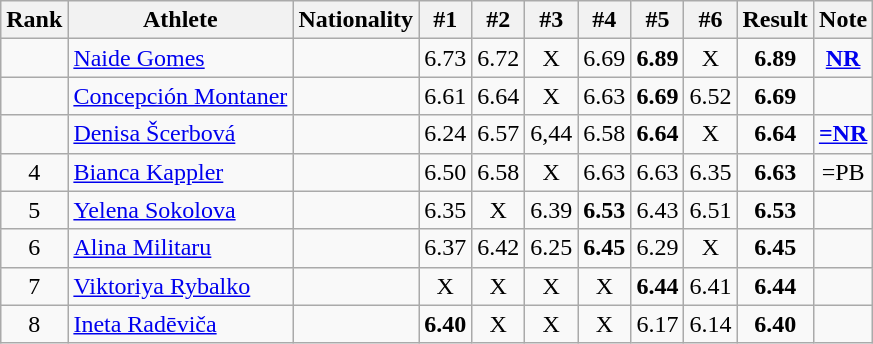<table class="wikitable" style="text-align:center">
<tr>
<th>Rank</th>
<th>Athlete</th>
<th>Nationality</th>
<th>#1</th>
<th>#2</th>
<th>#3</th>
<th>#4</th>
<th>#5</th>
<th>#6</th>
<th>Result</th>
<th>Note</th>
</tr>
<tr>
<td></td>
<td align=left><a href='#'>Naide Gomes</a></td>
<td align=left></td>
<td>6.73</td>
<td>6.72</td>
<td>X</td>
<td>6.69</td>
<td><strong>6.89</strong></td>
<td>X</td>
<td><strong>6.89</strong></td>
<td><strong><a href='#'>NR</a></strong></td>
</tr>
<tr>
<td></td>
<td align=left><a href='#'>Concepción Montaner</a></td>
<td align=left></td>
<td>6.61</td>
<td>6.64</td>
<td>X</td>
<td>6.63</td>
<td><strong>6.69</strong></td>
<td>6.52</td>
<td><strong>6.69</strong></td>
<td></td>
</tr>
<tr>
<td></td>
<td align=left><a href='#'>Denisa Šcerbová</a></td>
<td align=left></td>
<td>6.24</td>
<td>6.57</td>
<td>6,44</td>
<td>6.58</td>
<td><strong>6.64</strong></td>
<td>X</td>
<td><strong>6.64</strong></td>
<td><strong><a href='#'>=NR</a></strong></td>
</tr>
<tr>
<td>4</td>
<td align=left><a href='#'>Bianca Kappler</a></td>
<td align=left></td>
<td>6.50</td>
<td>6.58</td>
<td>X</td>
<td>6.63</td>
<td>6.63</td>
<td>6.35</td>
<td><strong>6.63</strong></td>
<td>=PB</td>
</tr>
<tr>
<td>5</td>
<td align=left><a href='#'>Yelena Sokolova</a></td>
<td align=left></td>
<td>6.35</td>
<td>X</td>
<td>6.39</td>
<td><strong>6.53</strong></td>
<td>6.43</td>
<td>6.51</td>
<td><strong>6.53</strong></td>
<td></td>
</tr>
<tr>
<td>6</td>
<td align=left><a href='#'>Alina Militaru</a></td>
<td align=left></td>
<td>6.37</td>
<td>6.42</td>
<td>6.25</td>
<td><strong>6.45</strong></td>
<td>6.29</td>
<td>X</td>
<td><strong>6.45</strong></td>
<td></td>
</tr>
<tr>
<td>7</td>
<td align=left><a href='#'>Viktoriya Rybalko</a></td>
<td align=left></td>
<td>X</td>
<td>X</td>
<td>X</td>
<td>X</td>
<td><strong>6.44</strong></td>
<td>6.41</td>
<td><strong>6.44</strong></td>
<td></td>
</tr>
<tr>
<td>8</td>
<td align=left><a href='#'>Ineta Radēviča</a></td>
<td align=left></td>
<td><strong>6.40</strong></td>
<td>X</td>
<td>X</td>
<td>X</td>
<td>6.17</td>
<td>6.14</td>
<td><strong>6.40</strong></td>
<td></td>
</tr>
</table>
